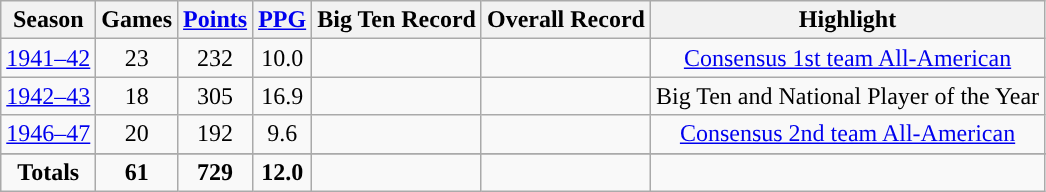<table class="wikitable sortable" style="text-align:center">
<tr>
<th>Season</th>
<th>Games</th>
<th><a href='#'><span>Points</span></a></th>
<th><a href='#'><span>PPG</span></a></th>
<th>Big Ten Record</th>
<th>Overall Record</th>
<th>Highlight</th>
</tr>
<tr>
<td><a href='#'>1941–42</a></td>
<td>23</td>
<td>232</td>
<td>10.0</td>
<td></td>
<td></td>
<td><a href='#'>Consensus 1st team All-American</a></td>
</tr>
<tr>
<td><a href='#'>1942–43</a></td>
<td>18</td>
<td>305</td>
<td>16.9</td>
<td></td>
<td></td>
<td>Big Ten and National Player of the Year</td>
</tr>
<tr>
<td><a href='#'>1946–47</a></td>
<td>20</td>
<td>192</td>
<td>9.6</td>
<td></td>
<td></td>
<td><a href='#'>Consensus 2nd team All-American</a></td>
</tr>
<tr>
</tr>
<tr class="sortbottom">
<td><strong>Totals</strong></td>
<td><strong>61</strong></td>
<td><strong>729</strong></td>
<td><strong>12.0</strong></td>
<td><strong></strong></td>
<td><strong></strong></td>
<td></td>
</tr>
</table>
